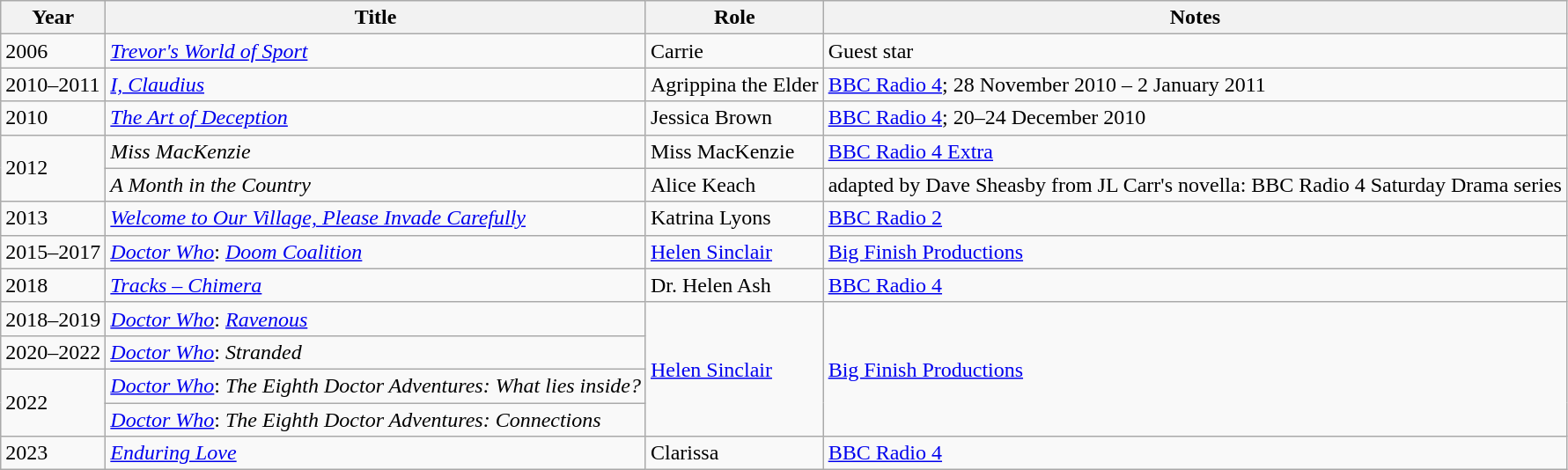<table class="wikitable">
<tr>
<th>Year</th>
<th>Title</th>
<th>Role</th>
<th>Notes</th>
</tr>
<tr>
<td>2006</td>
<td><em><a href='#'>Trevor's World of Sport</a></em></td>
<td>Carrie</td>
<td>Guest star</td>
</tr>
<tr>
<td>2010–2011</td>
<td><em><a href='#'>I, Claudius</a></em></td>
<td>Agrippina the Elder</td>
<td><a href='#'>BBC Radio 4</a>; 28 November 2010 – 2 January 2011</td>
</tr>
<tr>
<td>2010</td>
<td><em><a href='#'>The Art of Deception</a></em></td>
<td>Jessica Brown</td>
<td><a href='#'>BBC Radio 4</a>; 20–24 December 2010</td>
</tr>
<tr>
<td rowspan="2">2012</td>
<td><em>Miss MacKenzie</em></td>
<td>Miss MacKenzie</td>
<td><a href='#'>BBC Radio 4 Extra</a></td>
</tr>
<tr>
<td><em>A Month in the Country</em></td>
<td>Alice Keach</td>
<td>adapted by Dave Sheasby from JL Carr's novella: BBC Radio 4 Saturday Drama series</td>
</tr>
<tr>
<td>2013</td>
<td><em><a href='#'>Welcome to Our Village, Please Invade Carefully</a></em></td>
<td>Katrina Lyons</td>
<td><a href='#'>BBC Radio 2</a></td>
</tr>
<tr>
<td>2015–2017</td>
<td><em><a href='#'>Doctor Who</a></em>: <em><a href='#'>Doom Coalition</a></em></td>
<td><a href='#'>Helen Sinclair</a></td>
<td><a href='#'>Big Finish Productions</a></td>
</tr>
<tr>
<td>2018</td>
<td><em><a href='#'>Tracks – Chimera</a></em></td>
<td>Dr. Helen Ash</td>
<td><a href='#'>BBC Radio 4</a></td>
</tr>
<tr>
<td>2018–2019</td>
<td><em><a href='#'>Doctor Who</a></em>: <em><a href='#'>Ravenous</a></em></td>
<td rowspan="4"><a href='#'>Helen Sinclair</a></td>
<td rowspan="4"><a href='#'>Big Finish Productions</a></td>
</tr>
<tr>
<td>2020–2022</td>
<td><em><a href='#'>Doctor Who</a></em>: <em>Stranded</em></td>
</tr>
<tr>
<td rowspan="2">2022</td>
<td><em><a href='#'>Doctor Who</a></em>: <em>The Eighth Doctor Adventures: What lies inside?</em></td>
</tr>
<tr>
<td><em><a href='#'>Doctor Who</a></em>: <em>The Eighth Doctor Adventures: Connections</em></td>
</tr>
<tr>
<td>2023</td>
<td><em><a href='#'>Enduring Love</a></em></td>
<td>Clarissa</td>
<td><a href='#'>BBC Radio 4</a></td>
</tr>
</table>
